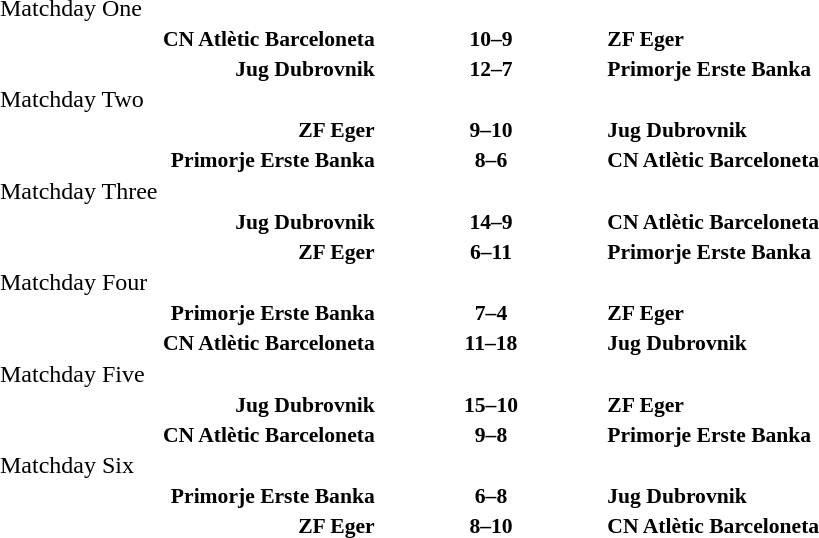<table width=100% cellspacing=1>
<tr>
<th width=20%></th>
<th width=12%></th>
<th width=20%></th>
<th></th>
</tr>
<tr>
<td>Matchday One</td>
</tr>
<tr style=font-size:90%>
<td align=right><strong>CN Atlètic Barceloneta</strong></td>
<td align=center><strong>10–9</strong></td>
<td><strong>ZF Eger</strong></td>
</tr>
<tr style=font-size:90%>
<td align=right><strong>Jug Dubrovnik</strong></td>
<td align=center><strong>12–7</strong></td>
<td><strong>Primorje Erste Banka</strong></td>
</tr>
<tr>
<td>Matchday Two</td>
</tr>
<tr style=font-size:90%>
<td align=right><strong>ZF Eger</strong></td>
<td align=center><strong>9–10</strong></td>
<td><strong>Jug Dubrovnik</strong></td>
</tr>
<tr style=font-size:90%>
<td align=right><strong>Primorje Erste Banka</strong></td>
<td align=center><strong>8–6</strong></td>
<td><strong>CN Atlètic Barceloneta</strong></td>
</tr>
<tr>
<td>Matchday Three</td>
</tr>
<tr style=font-size:90%>
<td align=right><strong>Jug Dubrovnik</strong></td>
<td align=center><strong>14–9</strong></td>
<td><strong>CN Atlètic Barceloneta</strong></td>
</tr>
<tr style=font-size:90%>
<td align=right><strong>ZF Eger</strong></td>
<td align=center><strong>6–11</strong></td>
<td><strong>Primorje Erste Banka</strong></td>
</tr>
<tr>
<td>Matchday Four</td>
</tr>
<tr style=font-size:90%>
<td align=right><strong>Primorje Erste Banka</strong></td>
<td align=center><strong>7–4</strong></td>
<td><strong>ZF Eger</strong></td>
</tr>
<tr style=font-size:90%>
<td align=right><strong>CN Atlètic Barceloneta</strong></td>
<td align=center><strong>11–18</strong></td>
<td><strong>Jug Dubrovnik</strong></td>
</tr>
<tr>
<td>Matchday Five</td>
</tr>
<tr style=font-size:90%>
<td align=right><strong>Jug Dubrovnik</strong></td>
<td align=center><strong>15–10</strong></td>
<td><strong>ZF Eger</strong></td>
</tr>
<tr style=font-size:90%>
<td align=right><strong>CN Atlètic Barceloneta</strong></td>
<td align=center><strong>9–8</strong></td>
<td><strong>Primorje Erste Banka</strong></td>
</tr>
<tr>
<td>Matchday Six</td>
</tr>
<tr style=font-size:90%>
<td align=right><strong>Primorje Erste Banka</strong></td>
<td align=center><strong>6–8</strong></td>
<td><strong>Jug Dubrovnik</strong></td>
</tr>
<tr style=font-size:90%>
<td align=right><strong>ZF Eger</strong></td>
<td align=center><strong>8–10</strong></td>
<td><strong>CN Atlètic Barceloneta</strong></td>
</tr>
</table>
